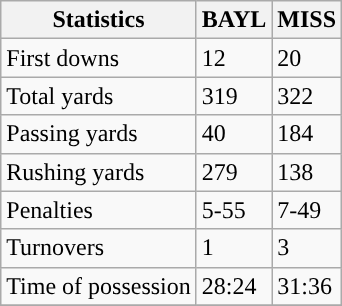<table class="wikitable" style="float: left;">
<tr>
<th>Statistics</th>
<th>BAYL</th>
<th>MISS</th>
</tr>
<tr>
<td>First downs</td>
<td>12</td>
<td>20</td>
</tr>
<tr>
<td>Total yards</td>
<td>319</td>
<td>322</td>
</tr>
<tr>
<td>Passing yards</td>
<td>40</td>
<td>184</td>
</tr>
<tr>
<td>Rushing yards</td>
<td>279</td>
<td>138</td>
</tr>
<tr>
<td>Penalties</td>
<td>5-55</td>
<td>7-49</td>
</tr>
<tr>
<td>Turnovers</td>
<td>1</td>
<td>3</td>
</tr>
<tr>
<td>Time of possession</td>
<td>28:24</td>
<td>31:36</td>
</tr>
<tr>
</tr>
</table>
